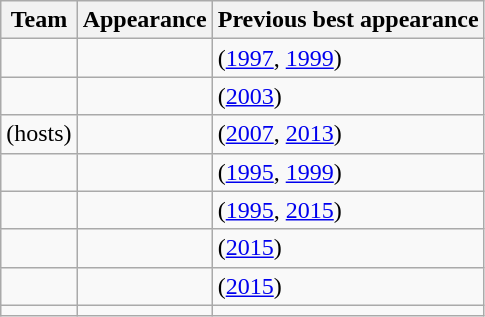<table class="wikitable sortable" style="text-align: left;">
<tr>
<th>Team</th>
<th>Appearance</th>
<th>Previous best appearance</th>
</tr>
<tr>
<td></td>
<td></td>
<td> (<a href='#'>1997</a>, <a href='#'>1999</a>)</td>
</tr>
<tr>
<td></td>
<td></td>
<td> (<a href='#'>2003</a>)</td>
</tr>
<tr>
<td> (hosts)</td>
<td></td>
<td> (<a href='#'>2007</a>, <a href='#'>2013</a>)</td>
</tr>
<tr>
<td></td>
<td></td>
<td> (<a href='#'>1995</a>, <a href='#'>1999</a>)</td>
</tr>
<tr>
<td></td>
<td></td>
<td> (<a href='#'>1995</a>, <a href='#'>2015</a>)</td>
</tr>
<tr>
<td></td>
<td></td>
<td> (<a href='#'>2015</a>)</td>
</tr>
<tr>
<td></td>
<td></td>
<td> (<a href='#'>2015</a>)</td>
</tr>
<tr>
<td></td>
<td></td>
<td></td>
</tr>
</table>
